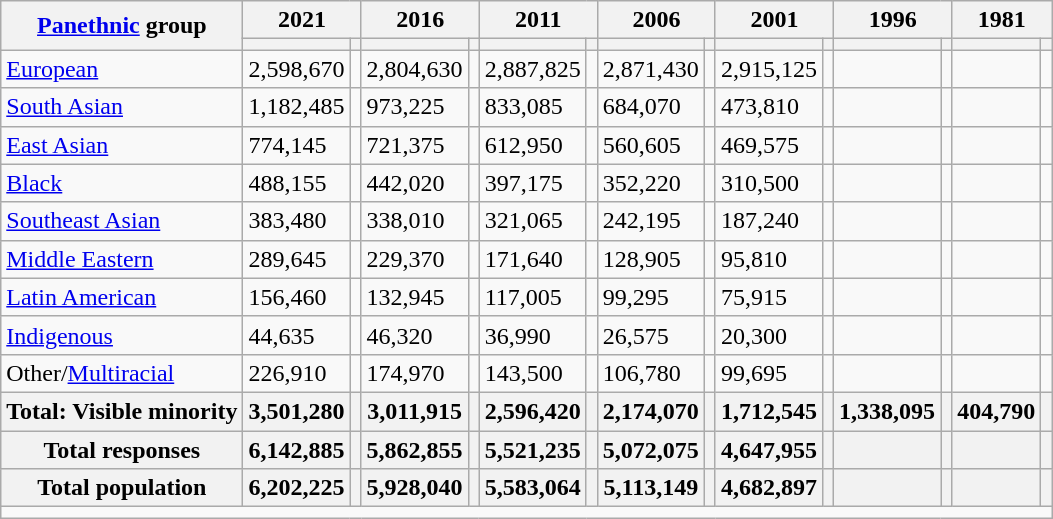<table class="wikitable collapsible sortable">
<tr>
<th rowspan="2"><a href='#'>Panethnic</a> group</th>
<th colspan="2">2021</th>
<th colspan="2">2016</th>
<th colspan="2">2011</th>
<th colspan="2">2006</th>
<th colspan="2">2001</th>
<th colspan="2">1996</th>
<th colspan="2">1981</th>
</tr>
<tr>
<th><a href='#'></a></th>
<th></th>
<th></th>
<th></th>
<th></th>
<th></th>
<th></th>
<th></th>
<th></th>
<th></th>
<th></th>
<th></th>
<th></th>
<th></th>
</tr>
<tr>
<td><a href='#'>European</a></td>
<td>2,598,670</td>
<td></td>
<td>2,804,630</td>
<td></td>
<td>2,887,825</td>
<td></td>
<td>2,871,430</td>
<td></td>
<td>2,915,125</td>
<td></td>
<td></td>
<td></td>
<td></td>
<td></td>
</tr>
<tr>
<td><a href='#'>South Asian</a></td>
<td>1,182,485</td>
<td></td>
<td>973,225</td>
<td></td>
<td>833,085</td>
<td></td>
<td>684,070</td>
<td></td>
<td>473,810</td>
<td></td>
<td></td>
<td></td>
<td></td>
<td></td>
</tr>
<tr>
<td><a href='#'>East Asian</a></td>
<td>774,145</td>
<td></td>
<td>721,375</td>
<td></td>
<td>612,950</td>
<td></td>
<td>560,605</td>
<td></td>
<td>469,575</td>
<td></td>
<td></td>
<td></td>
<td></td>
<td></td>
</tr>
<tr>
<td><a href='#'>Black</a></td>
<td>488,155</td>
<td></td>
<td>442,020</td>
<td></td>
<td>397,175</td>
<td></td>
<td>352,220</td>
<td></td>
<td>310,500</td>
<td></td>
<td></td>
<td></td>
<td></td>
<td></td>
</tr>
<tr>
<td><a href='#'>Southeast Asian</a></td>
<td>383,480</td>
<td></td>
<td>338,010</td>
<td></td>
<td>321,065</td>
<td></td>
<td>242,195</td>
<td></td>
<td>187,240</td>
<td></td>
<td></td>
<td></td>
<td></td>
<td></td>
</tr>
<tr>
<td><a href='#'>Middle Eastern</a></td>
<td>289,645</td>
<td></td>
<td>229,370</td>
<td></td>
<td>171,640</td>
<td></td>
<td>128,905</td>
<td></td>
<td>95,810</td>
<td></td>
<td></td>
<td></td>
<td></td>
<td></td>
</tr>
<tr>
<td><a href='#'>Latin American</a></td>
<td>156,460</td>
<td></td>
<td>132,945</td>
<td></td>
<td>117,005</td>
<td></td>
<td>99,295</td>
<td></td>
<td>75,915</td>
<td></td>
<td></td>
<td></td>
<td></td>
<td></td>
</tr>
<tr>
<td><a href='#'>Indigenous</a></td>
<td>44,635</td>
<td></td>
<td>46,320</td>
<td></td>
<td>36,990</td>
<td></td>
<td>26,575</td>
<td></td>
<td>20,300</td>
<td></td>
<td></td>
<td></td>
<td></td>
<td></td>
</tr>
<tr>
<td>Other/<a href='#'>Multiracial</a></td>
<td>226,910</td>
<td></td>
<td>174,970</td>
<td></td>
<td>143,500</td>
<td></td>
<td>106,780</td>
<td></td>
<td>99,695</td>
<td></td>
<td></td>
<td></td>
<td></td>
<td></td>
</tr>
<tr>
<th>Total: Visible minority</th>
<th>3,501,280</th>
<th></th>
<th>3,011,915</th>
<th></th>
<th>2,596,420</th>
<th></th>
<th>2,174,070</th>
<th></th>
<th>1,712,545</th>
<th></th>
<th>1,338,095</th>
<th></th>
<th>404,790</th>
<th></th>
</tr>
<tr>
<th>Total responses</th>
<th>6,142,885</th>
<th></th>
<th>5,862,855</th>
<th></th>
<th>5,521,235</th>
<th></th>
<th>5,072,075</th>
<th></th>
<th>4,647,955</th>
<th></th>
<th></th>
<th></th>
<th></th>
<th></th>
</tr>
<tr>
<th>Total population</th>
<th>6,202,225</th>
<th></th>
<th>5,928,040</th>
<th></th>
<th>5,583,064</th>
<th></th>
<th>5,113,149</th>
<th></th>
<th>4,682,897</th>
<th></th>
<th></th>
<th></th>
<th></th>
<th></th>
</tr>
<tr class="sortbottom">
<td colspan="20"></td>
</tr>
</table>
